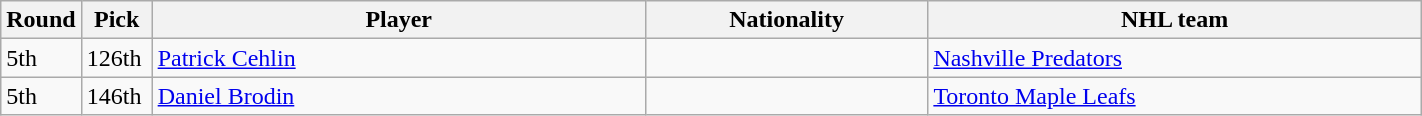<table border="1" width="75%" class="wikitable">
<tr>
<th bgcolor="#DDDDFF" width="5.0%">Round</th>
<th bgcolor="#DDDDFF" width="5.0%">Pick</th>
<th bgcolor="#DDDDFF" width="35.0%">Player</th>
<th bgcolor="#DDDDFF" width="20.0%">Nationality</th>
<th bgcolor="#DDDDFF" width="35.0%">NHL team</th>
</tr>
<tr>
<td>5th</td>
<td>126th</td>
<td><a href='#'>Patrick Cehlin</a></td>
<td></td>
<td><a href='#'>Nashville Predators</a></td>
</tr>
<tr>
<td>5th</td>
<td>146th</td>
<td><a href='#'>Daniel Brodin</a></td>
<td></td>
<td><a href='#'>Toronto Maple Leafs</a></td>
</tr>
</table>
